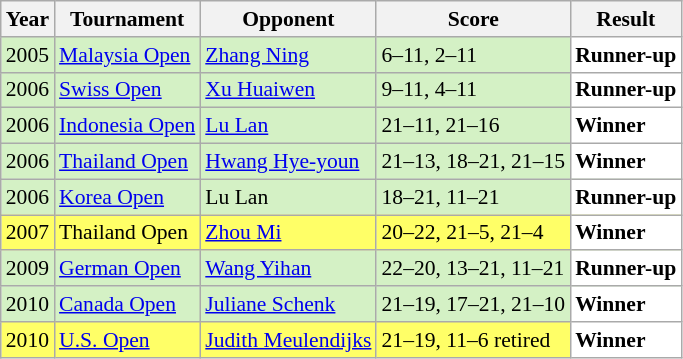<table class="sortable wikitable" style="font-size: 90%;">
<tr>
<th>Year</th>
<th>Tournament</th>
<th>Opponent</th>
<th>Score</th>
<th>Result</th>
</tr>
<tr style="background:#D4F1C5">
<td align="center">2005</td>
<td align="left"><a href='#'>Malaysia Open</a></td>
<td align="left"> <a href='#'>Zhang Ning</a></td>
<td align="left">6–11, 2–11</td>
<td style="text-align:left; background:white"> <strong>Runner-up</strong></td>
</tr>
<tr style="background:#D4F1C5">
<td align="center">2006</td>
<td align="left"><a href='#'>Swiss Open</a></td>
<td align="left"> <a href='#'>Xu Huaiwen</a></td>
<td align="left">9–11, 4–11</td>
<td style="text-align:left; background:white"> <strong>Runner-up</strong></td>
</tr>
<tr style="background:#D4F1C5">
<td align="center">2006</td>
<td align="left"><a href='#'>Indonesia Open</a></td>
<td align="left"> <a href='#'>Lu Lan</a></td>
<td align="left">21–11, 21–16</td>
<td style="text-align:left; background:white"> <strong>Winner</strong></td>
</tr>
<tr style="background:#D4F1C5">
<td align="center">2006</td>
<td align="left"><a href='#'>Thailand Open</a></td>
<td align="left"> <a href='#'>Hwang Hye-youn</a></td>
<td align="left">21–13, 18–21, 21–15</td>
<td style="text-align:left; background:white"> <strong>Winner</strong></td>
</tr>
<tr style="background:#D4F1C5">
<td align="center">2006</td>
<td align="left"><a href='#'>Korea Open</a></td>
<td align="left"> Lu Lan</td>
<td align="left">18–21, 11–21</td>
<td style="text-align:left; background:white"> <strong>Runner-up</strong></td>
</tr>
<tr style="background:#FFFF67">
<td align="center">2007</td>
<td align="left">Thailand Open</td>
<td align="left"> <a href='#'>Zhou Mi</a></td>
<td align="left">20–22, 21–5, 21–4</td>
<td style="text-align:left; background:white"> <strong>Winner</strong></td>
</tr>
<tr style="background:#D4F1C5">
<td align="center">2009</td>
<td align="left"><a href='#'>German Open</a></td>
<td align="left"> <a href='#'>Wang Yihan</a></td>
<td align="left">22–20, 13–21, 11–21</td>
<td style="text-align:left; background:white"> <strong>Runner-up</strong></td>
</tr>
<tr style="background:#D4F1C5">
<td align="center">2010</td>
<td align="left"><a href='#'>Canada Open</a></td>
<td align="left"> <a href='#'>Juliane Schenk</a></td>
<td align="left">21–19, 17–21, 21–10</td>
<td style="text-align:left; background:white"> <strong>Winner</strong></td>
</tr>
<tr style="background:#FFFF67">
<td align="center">2010</td>
<td align="left"><a href='#'>U.S. Open</a></td>
<td align="left"> <a href='#'>Judith Meulendijks</a></td>
<td align="left">21–19, 11–6 retired</td>
<td style="text-align:left; background:white"> <strong>Winner</strong></td>
</tr>
</table>
